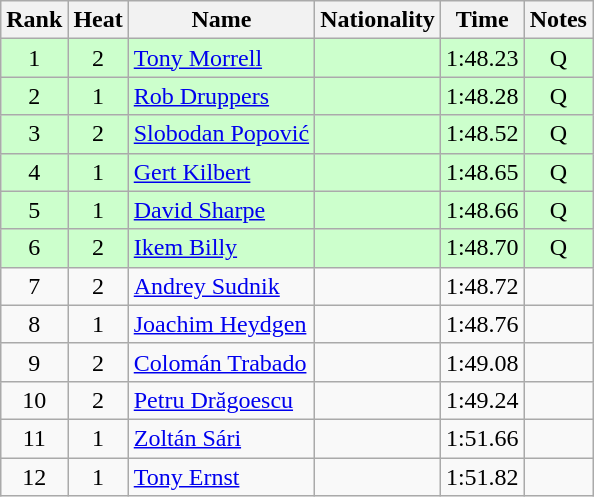<table class="wikitable sortable" style="text-align:center">
<tr>
<th>Rank</th>
<th>Heat</th>
<th>Name</th>
<th>Nationality</th>
<th>Time</th>
<th>Notes</th>
</tr>
<tr bgcolor=ccffcc>
<td>1</td>
<td>2</td>
<td align="left"><a href='#'>Tony Morrell</a></td>
<td align=left></td>
<td>1:48.23</td>
<td>Q</td>
</tr>
<tr bgcolor=ccffcc>
<td>2</td>
<td>1</td>
<td align="left"><a href='#'>Rob Druppers</a></td>
<td align=left></td>
<td>1:48.28</td>
<td>Q</td>
</tr>
<tr bgcolor=ccffcc>
<td>3</td>
<td>2</td>
<td align="left"><a href='#'>Slobodan Popović</a></td>
<td align=left></td>
<td>1:48.52</td>
<td>Q</td>
</tr>
<tr bgcolor=ccffcc>
<td>4</td>
<td>1</td>
<td align="left"><a href='#'>Gert Kilbert</a></td>
<td align=left></td>
<td>1:48.65</td>
<td>Q</td>
</tr>
<tr bgcolor=ccffcc>
<td>5</td>
<td>1</td>
<td align="left"><a href='#'>David Sharpe</a></td>
<td align=left></td>
<td>1:48.66</td>
<td>Q</td>
</tr>
<tr bgcolor=ccffcc>
<td>6</td>
<td>2</td>
<td align="left"><a href='#'>Ikem Billy</a></td>
<td align=left></td>
<td>1:48.70</td>
<td>Q</td>
</tr>
<tr>
<td>7</td>
<td>2</td>
<td align="left"><a href='#'>Andrey Sudnik</a></td>
<td align=left></td>
<td>1:48.72</td>
<td></td>
</tr>
<tr>
<td>8</td>
<td>1</td>
<td align="left"><a href='#'>Joachim Heydgen</a></td>
<td align=left></td>
<td>1:48.76</td>
<td></td>
</tr>
<tr>
<td>9</td>
<td>2</td>
<td align="left"><a href='#'>Colomán Trabado</a></td>
<td align=left></td>
<td>1:49.08</td>
<td></td>
</tr>
<tr>
<td>10</td>
<td>2</td>
<td align="left"><a href='#'>Petru Drăgoescu</a></td>
<td align=left></td>
<td>1:49.24</td>
<td></td>
</tr>
<tr>
<td>11</td>
<td>1</td>
<td align="left"><a href='#'>Zoltán Sári</a></td>
<td align=left></td>
<td>1:51.66</td>
<td></td>
</tr>
<tr>
<td>12</td>
<td>1</td>
<td align="left"><a href='#'>Tony Ernst</a></td>
<td align=left></td>
<td>1:51.82</td>
<td></td>
</tr>
</table>
